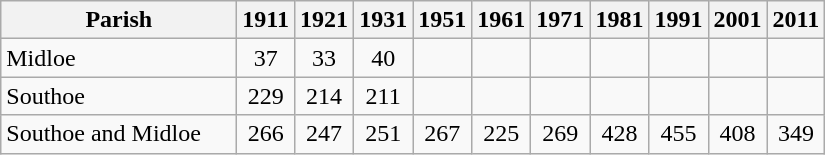<table class="wikitable" style="text-align:center;">
<tr>
<th width="150">Parish<br></th>
<th width="30">1911<br></th>
<th width="30">1921<br></th>
<th width="30">1931<br></th>
<th width="30">1951<br></th>
<th width="30">1961<br></th>
<th width="30">1971<br></th>
<th width="30">1981<br></th>
<th width="30">1991<br></th>
<th width="30">2001<br></th>
<th width="30">2011 <br></th>
</tr>
<tr>
<td align=left>Midloe</td>
<td align="center">37</td>
<td align="center">33</td>
<td align="center">40</td>
<td align="center"></td>
<td align="center"></td>
<td align="center"></td>
<td align="center"></td>
<td align="center"></td>
<td align="center"></td>
<td align="center"></td>
</tr>
<tr>
<td align=left>Southoe</td>
<td align="center">229</td>
<td align="center">214</td>
<td align="center">211</td>
<td align="center"></td>
<td align="center"></td>
<td align="center"></td>
<td align="center"></td>
<td align="center"></td>
<td align="center"></td>
<td align="center"></td>
</tr>
<tr>
<td align=left>Southoe and Midloe</td>
<td align="center">266</td>
<td align="center">247</td>
<td align="center">251</td>
<td align="center">267</td>
<td align="center">225</td>
<td align="center">269</td>
<td align="center">428</td>
<td align="center">455</td>
<td align="center">408</td>
<td align="center">349</td>
</tr>
</table>
